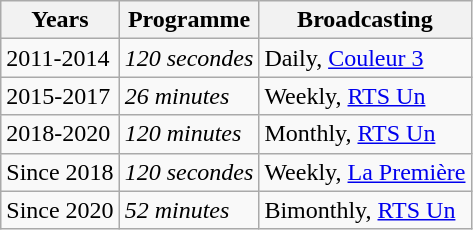<table class="wikitable floatright">
<tr>
<th>Years</th>
<th>Programme</th>
<th>Broadcasting</th>
</tr>
<tr>
<td>2011-2014</td>
<td><em>120 secondes</em></td>
<td>Daily, <a href='#'>Couleur 3</a></td>
</tr>
<tr>
<td>2015-2017</td>
<td><em>26 minutes</em></td>
<td>Weekly, <a href='#'>RTS Un</a></td>
</tr>
<tr>
<td>2018-2020</td>
<td><em>120 minutes</em></td>
<td>Monthly, <a href='#'>RTS Un</a></td>
</tr>
<tr>
<td>Since 2018</td>
<td><em>120 secondes</em></td>
<td>Weekly, <a href='#'>La Première</a></td>
</tr>
<tr>
<td>Since 2020</td>
<td><em>52 minutes</em></td>
<td>Bimonthly, <a href='#'>RTS Un</a></td>
</tr>
</table>
